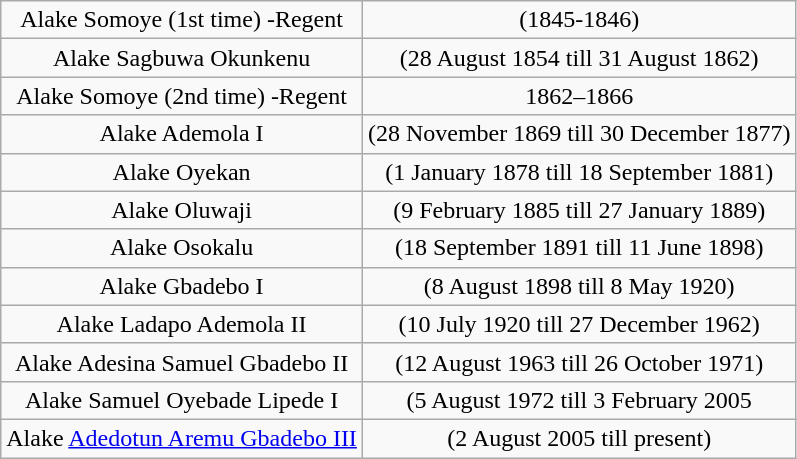<table class="wikitable" style="text-align:center">
<tr>
<td>Alake Somoye (1st time) -Regent</td>
<td>(1845-1846)</td>
</tr>
<tr>
<td>Alake Sagbuwa Okunkenu</td>
<td>(28 August 1854 till 31 August 1862)</td>
</tr>
<tr>
<td>Alake Somoye (2nd time) -Regent</td>
<td>1862–1866</td>
</tr>
<tr>
<td>Alake Ademola I</td>
<td>(28 November 1869 till 30 December 1877)</td>
</tr>
<tr>
<td>Alake Oyekan</td>
<td>(1 January 1878 till 18 September 1881)</td>
</tr>
<tr>
<td>Alake Oluwaji</td>
<td>(9 February 1885 till 27 January 1889)</td>
</tr>
<tr>
<td>Alake Osokalu</td>
<td>(18 September 1891 till 11 June 1898)</td>
</tr>
<tr>
<td>Alake Gbadebo I</td>
<td>(8 August 1898 till 8 May 1920)</td>
</tr>
<tr>
<td>Alake Ladapo Ademola II</td>
<td>(10 July 1920 till 27 December 1962)</td>
</tr>
<tr>
<td>Alake Adesina Samuel Gbadebo II</td>
<td>(12 August 1963 till 26 October 1971)</td>
</tr>
<tr>
<td>Alake Samuel Oyebade Lipede I</td>
<td>(5 August 1972 till 3 February 2005</td>
</tr>
<tr>
<td>Alake <a href='#'>Adedotun Aremu Gbadebo III</a></td>
<td>(2 August 2005 till present)</td>
</tr>
</table>
